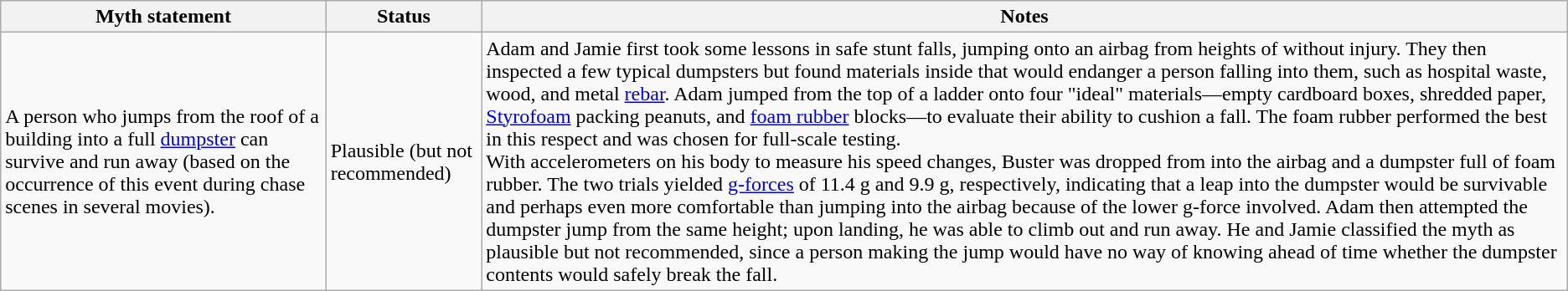<table class="wikitable plainrowheaders">
<tr>
<th>Myth statement</th>
<th>Status</th>
<th>Notes</th>
</tr>
<tr>
<td>A person who jumps from the roof of a building into a full <a href='#'>dumpster</a> can survive and run away (based on the occurrence of this event during chase scenes in several movies).</td>
<td><span>Plausible</span> (but not recommended)</td>
<td>Adam and Jamie first took some lessons in safe stunt falls, jumping onto an airbag from heights of  without injury. They then inspected a few typical dumpsters but found materials inside that would endanger a person falling into them, such as hospital waste, wood, and metal <a href='#'>rebar</a>. Adam jumped from the top of a ladder onto four "ideal" materials—empty cardboard boxes, shredded paper, <a href='#'>Styrofoam</a> packing peanuts, and <a href='#'>foam rubber</a> blocks—to evaluate their ability to cushion a fall. The foam rubber performed the best in this respect and was chosen for full-scale testing.<br>With accelerometers on his body to measure his speed changes, Buster was dropped from  into the airbag and a dumpster full of foam rubber. The two trials yielded <a href='#'>g-forces</a> of 11.4 g and 9.9 g, respectively, indicating that a leap into the dumpster would be survivable and perhaps even more comfortable than jumping into the airbag because of the lower g-force involved. Adam then attempted the dumpster jump from the same height; upon landing, he was able to climb out and run away. He and Jamie classified the myth as plausible but not recommended, since a person making the jump would have no way of knowing ahead of time whether the dumpster contents would safely break the fall.</td>
</tr>
</table>
